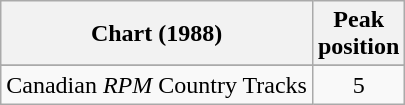<table class="wikitable sortable">
<tr>
<th align="left">Chart (1988)</th>
<th align="center">Peak<br>position</th>
</tr>
<tr>
</tr>
<tr>
<td align="left">Canadian <em>RPM</em> Country Tracks</td>
<td align="center">5</td>
</tr>
</table>
